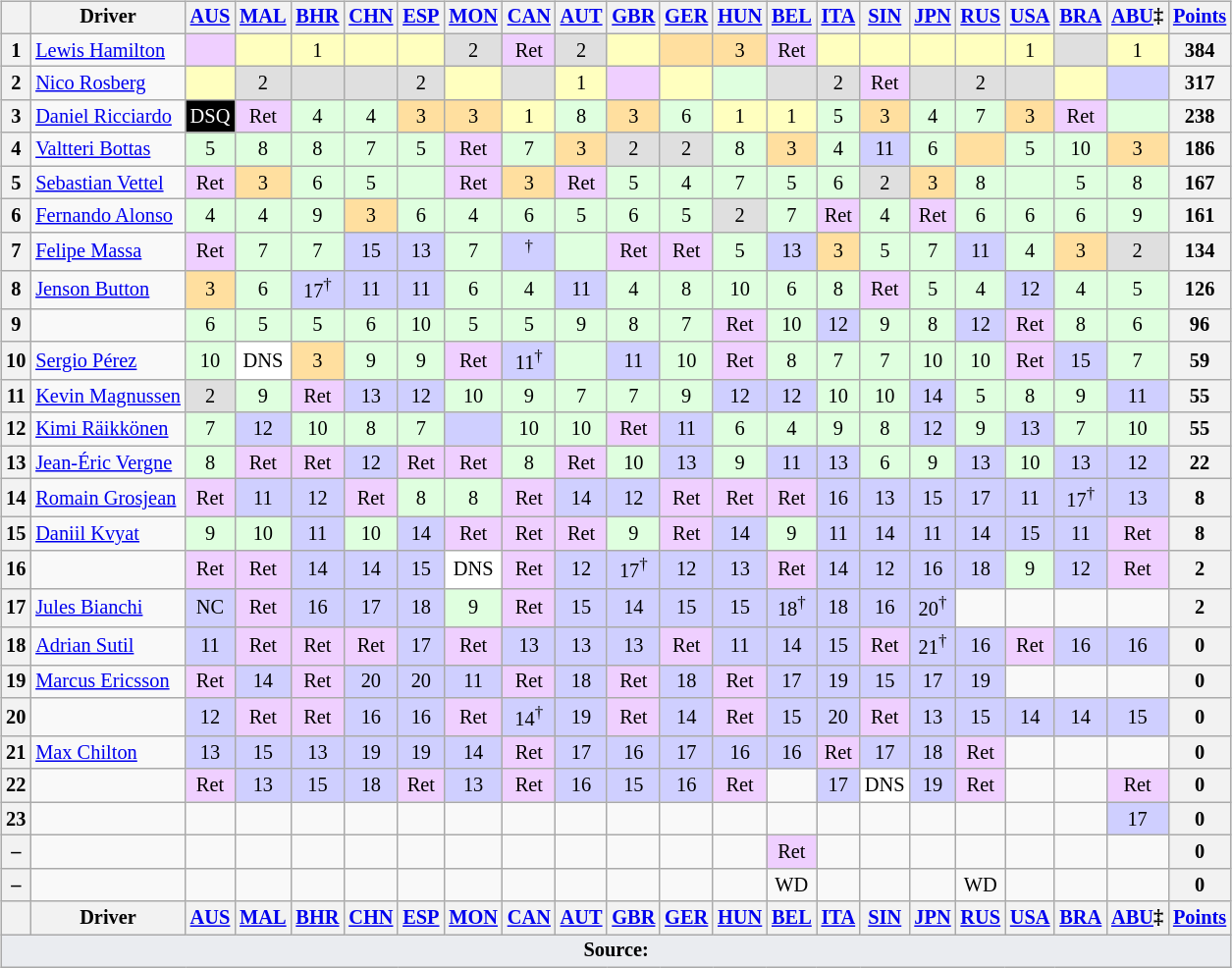<table>
<tr>
<td style="vertical-align:top;"><br><table class="wikitable" style="font-size:85%; text-align:center;">
<tr style="vertical-align:middle;">
<th style="vertical-align:middle"></th>
<th style="vertical-align:middle">Driver</th>
<th style="vertical-align:top"><a href='#'>AUS</a><br></th>
<th style="vertical-align:top"><a href='#'>MAL</a><br></th>
<th style="vertical-align:top"><a href='#'>BHR</a><br></th>
<th style="vertical-align:top"><a href='#'>CHN</a><br></th>
<th style="vertical-align:top"><a href='#'>ESP</a><br></th>
<th style="vertical-align:top"><a href='#'>MON</a><br></th>
<th style="vertical-align:top"><a href='#'>CAN</a><br></th>
<th style="vertical-align:top"><a href='#'>AUT</a><br></th>
<th style="vertical-align:top"><a href='#'>GBR</a><br></th>
<th style="vertical-align:top"><a href='#'>GER</a><br></th>
<th style="vertical-align:top"><a href='#'>HUN</a><br></th>
<th style="vertical-align:top"><a href='#'>BEL</a><br></th>
<th style="vertical-align:top"><a href='#'>ITA</a><br></th>
<th style="vertical-align:top"><a href='#'>SIN</a><br></th>
<th style="vertical-align:top"><a href='#'>JPN</a><br></th>
<th style="vertical-align:top"><a href='#'>RUS</a><br></th>
<th style="vertical-align:top"><a href='#'>USA</a><br></th>
<th style="vertical-align:top"><a href='#'>BRA</a><br></th>
<th style="vertical-align:top"><a href='#'>ABU</a>‡<br></th>
<th style="vertical-align:middle"><a href='#'>Points</a></th>
</tr>
<tr>
<th>1</th>
<td style="text-align:left;"> <a href='#'>Lewis Hamilton</a></td>
<td style="background-color:#EFCFFF"></td>
<td style="background-color:#FFFFBF"></td>
<td style="background-color:#FFFFBF">1</td>
<td style="background-color:#FFFFBF"></td>
<td style="background-color:#FFFFBF"></td>
<td style="background-color:#DFDFDF">2</td>
<td style="background-color:#EFCFFF">Ret</td>
<td style="background-color:#DFDFDF">2</td>
<td style="background-color:#FFFFBF"></td>
<td style="background-color:#FFDF9F"></td>
<td style="background-color:#FFDF9F">3</td>
<td style="background-color:#EFCFFF">Ret</td>
<td style="background-color:#FFFFBF"></td>
<td style="background-color:#FFFFBF"></td>
<td style="background-color:#FFFFBF"></td>
<td style="background-color:#FFFFBF"></td>
<td style="background-color:#FFFFBF">1</td>
<td style="background-color:#DFDFDF"></td>
<td style="background-color:#FFFFBF">1</td>
<th>384</th>
</tr>
<tr>
<th>2</th>
<td style="text-align:left;"> <a href='#'>Nico Rosberg</a></td>
<td style="background-color:#FFFFBF"></td>
<td style="background-color:#DFDFDF">2</td>
<td style="background-color:#DFDFDF"></td>
<td style="background-color:#DFDFDF"></td>
<td style="background-color:#DFDFDF">2</td>
<td style="background-color:#FFFFBF"></td>
<td style="background-color:#DFDFDF"></td>
<td style="background-color:#FFFFBF">1</td>
<td style="background-color:#EFCFFF"></td>
<td style="background-color:#FFFFBF"></td>
<td style="background-color:#DFFFDF"></td>
<td style="background-color:#DFDFDF"></td>
<td style="background-color:#DFDFDF">2</td>
<td style="background-color:#EFCFFF">Ret</td>
<td style="background-color:#DFDFDF"></td>
<td style="background-color:#DFDFDF">2</td>
<td style="background-color:#DFDFDF"></td>
<td style="background-color:#FFFFBF"></td>
<td style="background-color:#CFCFFF"></td>
<th>317</th>
</tr>
<tr>
<th>3</th>
<td style="text-align:left;"> <a href='#'>Daniel Ricciardo</a></td>
<td style="background-color:#000000; color:white">DSQ</td>
<td style="background-color:#EFCFFF">Ret</td>
<td style="background-color:#DFFFDF">4</td>
<td style="background-color:#DFFFDF">4</td>
<td style="background-color:#FFDF9F">3</td>
<td style="background-color:#FFDF9F">3</td>
<td style="background-color:#FFFFBF">1</td>
<td style="background-color:#DFFFDF">8</td>
<td style="background-color:#FFDF9F">3</td>
<td style="background-color:#DFFFDF">6</td>
<td style="background-color:#FFFFBF">1</td>
<td style="background-color:#FFFFBF">1</td>
<td style="background-color:#DFFFDF">5</td>
<td style="background-color:#FFDF9F">3</td>
<td style="background-color:#DFFFDF">4</td>
<td style="background-color:#DFFFDF">7</td>
<td style="background-color:#FFDF9F">3</td>
<td style="background-color:#EFCFFF">Ret</td>
<td style="background-color:#DFFFDF"></td>
<th>238</th>
</tr>
<tr>
<th>4</th>
<td style="text-align:left;"> <a href='#'>Valtteri Bottas</a></td>
<td style="background-color:#DFFFDF">5</td>
<td style="background-color:#DFFFDF">8</td>
<td style="background-color:#DFFFDF">8</td>
<td style="background-color:#DFFFDF">7</td>
<td style="background-color:#DFFFDF">5</td>
<td style="background-color:#EFCFFF">Ret</td>
<td style="background-color:#DFFFDF">7</td>
<td style="background-color:#FFDF9F">3</td>
<td style="background-color:#DFDFDF">2</td>
<td style="background-color:#DFDFDF">2</td>
<td style="background-color:#DFFFDF">8</td>
<td style="background-color:#FFDF9F">3</td>
<td style="background-color:#DFFFDF">4</td>
<td style="background-color:#CFCFFF">11</td>
<td style="background-color:#DFFFDF">6</td>
<td style="background-color:#FFDF9F"></td>
<td style="background-color:#DFFFDF">5</td>
<td style="background-color:#DFFFDF">10</td>
<td style="background-color:#FFDF9F">3</td>
<th>186</th>
</tr>
<tr>
<th>5</th>
<td style="text-align:left;"> <a href='#'>Sebastian Vettel</a></td>
<td style="background-color:#EFCFFF">Ret</td>
<td style="background-color:#FFDF9F">3</td>
<td style="background-color:#DFFFDF">6</td>
<td style="background-color:#DFFFDF">5</td>
<td style="background-color:#DFFFDF"></td>
<td style="background-color:#EFCFFF">Ret</td>
<td style="background-color:#FFDF9F">3</td>
<td style="background-color:#EFCFFF">Ret</td>
<td style="background-color:#DFFFDF">5</td>
<td style="background-color:#DFFFDF">4</td>
<td style="background-color:#DFFFDF">7</td>
<td style="background-color:#DFFFDF">5</td>
<td style="background-color:#DFFFDF">6</td>
<td style="background-color:#DFDFDF">2</td>
<td style="background-color:#FFDF9F">3</td>
<td style="background-color:#DFFFDF">8</td>
<td style="background-color:#DFFFDF"></td>
<td style="background-color:#DFFFDF">5</td>
<td style="background-color:#DFFFDF">8</td>
<th>167</th>
</tr>
<tr>
<th>6</th>
<td style="text-align:left;"> <a href='#'>Fernando Alonso</a></td>
<td style="background-color:#DFFFDF">4</td>
<td style="background-color:#DFFFDF">4</td>
<td style="background-color:#DFFFDF">9</td>
<td style="background-color:#FFDF9F">3</td>
<td style="background-color:#DFFFDF">6</td>
<td style="background-color:#DFFFDF">4</td>
<td style="background-color:#DFFFDF">6</td>
<td style="background-color:#DFFFDF">5</td>
<td style="background-color:#DFFFDF">6</td>
<td style="background-color:#DFFFDF">5</td>
<td style="background-color:#DFDFDF">2</td>
<td style="background-color:#DFFFDF">7</td>
<td style="background-color:#EFCFFF">Ret</td>
<td style="background-color:#DFFFDF">4</td>
<td style="background-color:#EFCFFF">Ret</td>
<td style="background-color:#DFFFDF">6</td>
<td style="background-color:#DFFFDF">6</td>
<td style="background-color:#DFFFDF">6</td>
<td style="background-color:#DFFFDF">9</td>
<th>161</th>
</tr>
<tr>
<th>7</th>
<td style="text-align:left;"> <a href='#'>Felipe Massa</a></td>
<td style="background-color:#EFCFFF">Ret</td>
<td style="background-color:#DFFFDF">7</td>
<td style="background-color:#DFFFDF">7</td>
<td style="background-color:#CFCFFF">15</td>
<td style="background-color:#CFCFFF">13</td>
<td style="background-color:#DFFFDF">7</td>
<td style="background-color:#CFCFFF"><sup>†</sup></td>
<td style="background-color:#DFFFDF"></td>
<td style="background-color:#EFCFFF">Ret</td>
<td style="background-color:#EFCFFF">Ret</td>
<td style="background-color:#DFFFDF">5</td>
<td style="background-color:#CFCFFF">13</td>
<td style="background-color:#FFDF9F">3</td>
<td style="background-color:#DFFFDF">5</td>
<td style="background-color:#DFFFDF">7</td>
<td style="background-color:#CFCFFF">11</td>
<td style="background-color:#DFFFDF">4</td>
<td style="background-color:#FFDF9F">3</td>
<td style="background-color:#DFDFDF">2</td>
<th>134</th>
</tr>
<tr>
<th>8</th>
<td style="text-align:left;"> <a href='#'>Jenson Button</a></td>
<td style="background-color:#FFDF9F">3</td>
<td style="background-color:#DFFFDF">6</td>
<td style="background-color:#CFCFFF">17<sup>†</sup></td>
<td style="background-color:#CFCFFF">11</td>
<td style="background-color:#CFCFFF">11</td>
<td style="background-color:#DFFFDF">6</td>
<td style="background-color:#DFFFDF">4</td>
<td style="background-color:#CFCFFF">11</td>
<td style="background-color:#DFFFDF">4</td>
<td style="background-color:#DFFFDF">8</td>
<td style="background-color:#DFFFDF">10</td>
<td style="background-color:#DFFFDF">6</td>
<td style="background-color:#DFFFDF">8</td>
<td style="background-color:#EFCFFF">Ret</td>
<td style="background-color:#DFFFDF">5</td>
<td style="background-color:#DFFFDF">4</td>
<td style="background-color:#CFCFFF">12</td>
<td style="background-color:#DFFFDF">4</td>
<td style="background-color:#DFFFDF">5</td>
<th>126</th>
</tr>
<tr>
<th>9</th>
<td style="text-align:left;"></td>
<td style="background-color:#DFFFDF">6</td>
<td style="background-color:#DFFFDF">5</td>
<td style="background-color:#DFFFDF">5</td>
<td style="background-color:#DFFFDF">6</td>
<td style="background-color:#DFFFDF">10</td>
<td style="background-color:#DFFFDF">5</td>
<td style="background-color:#DFFFDF">5</td>
<td style="background-color:#DFFFDF">9</td>
<td style="background-color:#DFFFDF">8</td>
<td style="background-color:#DFFFDF">7</td>
<td style="background-color:#EFCFFF">Ret</td>
<td style="background-color:#DFFFDF">10</td>
<td style="background-color:#CFCFFF">12</td>
<td style="background-color:#DFFFDF">9</td>
<td style="background-color:#DFFFDF">8</td>
<td style="background-color:#CFCFFF">12</td>
<td style="background-color:#EFCFFF">Ret</td>
<td style="background-color:#DFFFDF">8</td>
<td style="background-color:#DFFFDF">6</td>
<th>96</th>
</tr>
<tr>
<th>10</th>
<td style="text-align:left;"> <a href='#'>Sergio Pérez</a></td>
<td style="background-color:#DFFFDF">10</td>
<td style="background-color:#FFFFFF">DNS</td>
<td style="background-color:#FFDF9F">3</td>
<td style="background-color:#DFFFDF">9</td>
<td style="background-color:#DFFFDF">9</td>
<td style="background-color:#EFCFFF">Ret</td>
<td style="background-color:#CFCFFF">11<sup>†</sup></td>
<td style="background-color:#DFFFDF"></td>
<td style="background-color:#CFCFFF">11</td>
<td style="background-color:#DFFFDF">10</td>
<td style="background-color:#EFCFFF">Ret</td>
<td style="background-color:#DFFFDF">8</td>
<td style="background-color:#DFFFDF">7</td>
<td style="background-color:#DFFFDF">7</td>
<td style="background-color:#DFFFDF">10</td>
<td style="background-color:#DFFFDF">10</td>
<td style="background-color:#EFCFFF">Ret</td>
<td style="background-color:#CFCFFF">15</td>
<td style="background-color:#DFFFDF">7</td>
<th>59</th>
</tr>
<tr>
<th>11</th>
<td style="text-align:left;"> <a href='#'>Kevin Magnussen</a></td>
<td style="background-color:#DFDFDF">2</td>
<td style="background-color:#DFFFDF">9</td>
<td style="background-color:#EFCFFF">Ret</td>
<td style="background-color:#CFCFFF">13</td>
<td style="background-color:#CFCFFF">12</td>
<td style="background-color:#DFFFDF">10</td>
<td style="background-color:#DFFFDF">9</td>
<td style="background-color:#DFFFDF">7</td>
<td style="background-color:#DFFFDF">7</td>
<td style="background-color:#DFFFDF">9</td>
<td style="background-color:#CFCFFF">12</td>
<td style="background-color:#CFCFFF">12</td>
<td style="background-color:#DFFFDF">10</td>
<td style="background-color:#DFFFDF">10</td>
<td style="background-color:#CFCFFF">14</td>
<td style="background-color:#DFFFDF">5</td>
<td style="background-color:#DFFFDF">8</td>
<td style="background-color:#DFFFDF">9</td>
<td style="background-color:#CFCFFF">11</td>
<th>55</th>
</tr>
<tr>
<th>12</th>
<td style="text-align:left;"> <a href='#'>Kimi Räikkönen</a></td>
<td style="background-color:#DFFFDF">7</td>
<td style="background-color:#CFCFFF">12</td>
<td style="background-color:#DFFFDF">10</td>
<td style="background-color:#DFFFDF">8</td>
<td style="background-color:#DFFFDF">7</td>
<td style="background-color:#CFCFFF"></td>
<td style="background-color:#DFFFDF">10</td>
<td style="background-color:#DFFFDF">10</td>
<td style="background-color:#EFCFFF">Ret</td>
<td style="background-color:#CFCFFF">11</td>
<td style="background-color:#DFFFDF">6</td>
<td style="background-color:#DFFFDF">4</td>
<td style="background-color:#DFFFDF">9</td>
<td style="background-color:#DFFFDF">8</td>
<td style="background-color:#CFCFFF">12</td>
<td style="background-color:#DFFFDF">9</td>
<td style="background-color:#CFCFFF">13</td>
<td style="background-color:#DFFFDF">7</td>
<td style="background-color:#DFFFDF">10</td>
<th>55</th>
</tr>
<tr>
<th>13</th>
<td style="text-align:left;"> <a href='#'>Jean-Éric Vergne</a></td>
<td style="background-color:#DFFFDF">8</td>
<td style="background-color:#EFCFFF">Ret</td>
<td style="background-color:#EFCFFF">Ret</td>
<td style="background-color:#CFCFFF">12</td>
<td style="background-color:#EFCFFF">Ret</td>
<td style="background-color:#EFCFFF">Ret</td>
<td style="background-color:#DFFFDF">8</td>
<td style="background-color:#EFCFFF">Ret</td>
<td style="background-color:#DFFFDF">10</td>
<td style="background-color:#CFCFFF">13</td>
<td style="background-color:#DFFFDF">9</td>
<td style="background-color:#CFCFFF">11</td>
<td style="background-color:#CFCFFF">13</td>
<td style="background-color:#DFFFDF">6</td>
<td style="background-color:#DFFFDF">9</td>
<td style="background-color:#CFCFFF">13</td>
<td style="background-color:#DFFFDF">10</td>
<td style="background-color:#CFCFFF">13</td>
<td style="background-color:#CFCFFF">12</td>
<th>22</th>
</tr>
<tr>
<th>14</th>
<td style="text-align:left;"> <a href='#'>Romain Grosjean</a></td>
<td style="background-color:#EFCFFF">Ret</td>
<td style="background-color:#CFCFFF">11</td>
<td style="background-color:#CFCFFF">12</td>
<td style="background-color:#EFCFFF">Ret</td>
<td style="background-color:#DFFFDF">8</td>
<td style="background-color:#DFFFDF">8</td>
<td style="background-color:#EFCFFF">Ret</td>
<td style="background-color:#CFCFFF">14</td>
<td style="background-color:#CFCFFF">12</td>
<td style="background-color:#EFCFFF">Ret</td>
<td style="background-color:#EFCFFF">Ret</td>
<td style="background-color:#EFCFFF">Ret</td>
<td style="background-color:#CFCFFF">16</td>
<td style="background-color:#CFCFFF">13</td>
<td style="background-color:#CFCFFF">15</td>
<td style="background-color:#CFCFFF">17</td>
<td style="background-color:#CFCFFF">11</td>
<td style="background-color:#CFCFFF">17<sup>†</sup></td>
<td style="background-color:#CFCFFF">13</td>
<th>8</th>
</tr>
<tr>
<th>15</th>
<td style="text-align:left;"> <a href='#'>Daniil Kvyat</a></td>
<td style="background-color:#DFFFDF">9</td>
<td style="background-color:#DFFFDF">10</td>
<td style="background-color:#CFCFFF">11</td>
<td style="background-color:#DFFFDF">10</td>
<td style="background-color:#CFCFFF">14</td>
<td style="background-color:#EFCFFF">Ret</td>
<td style="background-color:#EFCFFF">Ret</td>
<td style="background-color:#EFCFFF">Ret</td>
<td style="background-color:#DFFFDF">9</td>
<td style="background-color:#EFCFFF">Ret</td>
<td style="background-color:#CFCFFF">14</td>
<td style="background-color:#DFFFDF">9</td>
<td style="background-color:#CFCFFF">11</td>
<td style="background-color:#CFCFFF">14</td>
<td style="background-color:#CFCFFF">11</td>
<td style="background-color:#CFCFFF">14</td>
<td style="background-color:#CFCFFF">15</td>
<td style="background-color:#CFCFFF">11</td>
<td style="background-color:#EFCFFF">Ret</td>
<th>8</th>
</tr>
<tr>
<th>16</th>
<td style="text-align:left;"></td>
<td style="background-color:#EFCFFF">Ret</td>
<td style="background-color:#EFCFFF">Ret</td>
<td style="background-color:#CFCFFF">14</td>
<td style="background-color:#CFCFFF">14</td>
<td style="background-color:#CFCFFF">15</td>
<td style="background-color:#FFFFFF">DNS</td>
<td style="background-color:#EFCFFF">Ret</td>
<td style="background-color:#CFCFFF">12</td>
<td style="background-color:#CFCFFF">17<sup>†</sup></td>
<td style="background-color:#CFCFFF">12</td>
<td style="background-color:#CFCFFF">13</td>
<td style="background-color:#EFCFFF">Ret</td>
<td style="background-color:#CFCFFF">14</td>
<td style="background-color:#CFCFFF">12</td>
<td style="background-color:#CFCFFF">16</td>
<td style="background-color:#CFCFFF">18</td>
<td style="background-color:#DFFFDF">9</td>
<td style="background-color:#CFCFFF">12</td>
<td style="background-color:#EFCFFF">Ret</td>
<th>2</th>
</tr>
<tr>
<th>17</th>
<td style="text-align:left;"> <a href='#'>Jules Bianchi</a></td>
<td style="background-color:#CFCFFF">NC</td>
<td style="background-color:#EFCFFF">Ret</td>
<td style="background-color:#CFCFFF">16</td>
<td style="background-color:#CFCFFF">17</td>
<td style="background-color:#CFCFFF">18</td>
<td style="background-color:#DFFFDF">9</td>
<td style="background-color:#EFCFFF">Ret</td>
<td style="background-color:#CFCFFF">15</td>
<td style="background-color:#CFCFFF">14</td>
<td style="background-color:#CFCFFF">15</td>
<td style="background-color:#CFCFFF">15</td>
<td style="background-color:#CFCFFF">18<sup>†</sup></td>
<td style="background-color:#CFCFFF">18</td>
<td style="background-color:#CFCFFF">16</td>
<td style="background-color:#CFCFFF">20<sup>†</sup></td>
<td></td>
<td></td>
<td></td>
<td></td>
<th>2</th>
</tr>
<tr>
<th>18</th>
<td style="text-align:left;"> <a href='#'>Adrian Sutil</a></td>
<td style="background-color:#CFCFFF">11</td>
<td style="background-color:#EFCFFF">Ret</td>
<td style="background-color:#EFCFFF">Ret</td>
<td style="background-color:#EFCFFF">Ret</td>
<td style="background-color:#CFCFFF">17</td>
<td style="background-color:#EFCFFF">Ret</td>
<td style="background-color:#CFCFFF">13</td>
<td style="background-color:#CFCFFF">13</td>
<td style="background-color:#CFCFFF">13</td>
<td style="background-color:#EFCFFF">Ret</td>
<td style="background-color:#CFCFFF">11</td>
<td style="background-color:#CFCFFF">14</td>
<td style="background-color:#CFCFFF">15</td>
<td style="background-color:#EFCFFF">Ret</td>
<td style="background-color:#CFCFFF">21<sup>†</sup></td>
<td style="background-color:#CFCFFF">16</td>
<td style="background-color:#EFCFFF">Ret</td>
<td style="background-color:#CFCFFF">16</td>
<td style="background-color:#CFCFFF">16</td>
<th>0</th>
</tr>
<tr>
<th>19</th>
<td style="text-align:left;"> <a href='#'>Marcus Ericsson</a></td>
<td style="background-color:#EFCFFF">Ret</td>
<td style="background-color:#CFCFFF">14</td>
<td style="background-color:#EFCFFF">Ret</td>
<td style="background-color:#CFCFFF">20</td>
<td style="background-color:#CFCFFF">20</td>
<td style="background-color:#CFCFFF">11</td>
<td style="background-color:#EFCFFF">Ret</td>
<td style="background-color:#CFCFFF">18</td>
<td style="background-color:#EFCFFF">Ret</td>
<td style="background-color:#CFCFFF">18</td>
<td style="background-color:#EFCFFF">Ret</td>
<td style="background-color:#CFCFFF">17</td>
<td style="background-color:#CFCFFF">19</td>
<td style="background-color:#CFCFFF">15</td>
<td style="background-color:#CFCFFF">17</td>
<td style="background-color:#CFCFFF">19</td>
<td></td>
<td></td>
<td></td>
<th>0</th>
</tr>
<tr>
<th>20</th>
<td style="text-align:left;"></td>
<td style="background-color:#CFCFFF">12</td>
<td style="background-color:#EFCFFF">Ret</td>
<td style="background-color:#EFCFFF">Ret</td>
<td style="background-color:#CFCFFF">16</td>
<td style="background-color:#CFCFFF">16</td>
<td style="background-color:#EFCFFF">Ret</td>
<td style="background-color:#CFCFFF">14<sup>†</sup></td>
<td style="background-color:#CFCFFF">19</td>
<td style="background-color:#EFCFFF">Ret</td>
<td style="background-color:#CFCFFF">14</td>
<td style="background-color:#EFCFFF">Ret</td>
<td style="background-color:#CFCFFF">15</td>
<td style="background-color:#CFCFFF">20</td>
<td style="background-color:#EFCFFF">Ret</td>
<td style="background-color:#CFCFFF">13</td>
<td style="background-color:#CFCFFF">15</td>
<td style="background-color:#CFCFFF">14</td>
<td style="background-color:#CFCFFF">14</td>
<td style="background-color:#CFCFFF">15</td>
<th>0</th>
</tr>
<tr>
<th>21</th>
<td style="text-align:left;"> <a href='#'>Max Chilton</a></td>
<td style="background-color:#CFCFFF">13</td>
<td style="background-color:#CFCFFF">15</td>
<td style="background-color:#CFCFFF">13</td>
<td style="background-color:#CFCFFF">19</td>
<td style="background-color:#CFCFFF">19</td>
<td style="background-color:#CFCFFF">14</td>
<td style="background-color:#EFCFFF">Ret</td>
<td style="background-color:#CFCFFF">17</td>
<td style="background-color:#CFCFFF">16</td>
<td style="background-color:#CFCFFF">17</td>
<td style="background-color:#CFCFFF">16</td>
<td style="background-color:#CFCFFF">16</td>
<td style="background-color:#EFCFFF">Ret</td>
<td style="background-color:#CFCFFF">17</td>
<td style="background-color:#CFCFFF">18</td>
<td style="background-color:#EFCFFF">Ret</td>
<td></td>
<td></td>
<td></td>
<th>0</th>
</tr>
<tr>
<th>22</th>
<td style="text-align:left;"></td>
<td style="background-color:#EFCFFF">Ret</td>
<td style="background-color:#CFCFFF">13</td>
<td style="background-color:#CFCFFF">15</td>
<td style="background-color:#CFCFFF">18</td>
<td style="background-color:#EFCFFF">Ret</td>
<td style="background-color:#CFCFFF">13</td>
<td style="background-color:#EFCFFF">Ret</td>
<td style="background-color:#CFCFFF">16</td>
<td style="background-color:#CFCFFF">15</td>
<td style="background-color:#CFCFFF">16</td>
<td style="background-color:#EFCFFF">Ret</td>
<td></td>
<td style="background-color:#CFCFFF">17</td>
<td style="background-color:#FFFFFF">DNS</td>
<td style="background-color:#CFCFFF">19</td>
<td style="background-color:#EFCFFF">Ret</td>
<td></td>
<td></td>
<td style="background-color:#EFCFFF">Ret</td>
<th>0</th>
</tr>
<tr>
<th>23</th>
<td style="text-align:left;"></td>
<td></td>
<td></td>
<td></td>
<td></td>
<td></td>
<td></td>
<td></td>
<td></td>
<td></td>
<td></td>
<td></td>
<td></td>
<td></td>
<td></td>
<td></td>
<td></td>
<td></td>
<td></td>
<td style="background-color:#CFCFFF">17</td>
<th>0</th>
</tr>
<tr>
<th>–</th>
<td style="text-align:left;"></td>
<td></td>
<td></td>
<td></td>
<td></td>
<td></td>
<td></td>
<td></td>
<td></td>
<td></td>
<td></td>
<td></td>
<td style="background-color:#EFCFFF">Ret</td>
<td></td>
<td></td>
<td></td>
<td></td>
<td></td>
<td></td>
<td></td>
<th>0</th>
</tr>
<tr>
<th>–</th>
<td style="text-align:left"></td>
<td></td>
<td></td>
<td></td>
<td></td>
<td></td>
<td></td>
<td></td>
<td></td>
<td></td>
<td></td>
<td></td>
<td>WD</td>
<td></td>
<td></td>
<td></td>
<td>WD</td>
<td></td>
<td></td>
<td></td>
<th>0</th>
</tr>
<tr>
<th style="vertical-align:middle"></th>
<th style="vertical-align:middle">Driver</th>
<th style="vertical-align:top"><a href='#'>AUS</a><br></th>
<th style="vertical-align:top"><a href='#'>MAL</a><br></th>
<th style="vertical-align:top"><a href='#'>BHR</a><br></th>
<th style="vertical-align:top"><a href='#'>CHN</a><br></th>
<th style="vertical-align:top"><a href='#'>ESP</a><br></th>
<th style="vertical-align:top"><a href='#'>MON</a><br></th>
<th style="vertical-align:top"><a href='#'>CAN</a><br></th>
<th style="vertical-align:top"><a href='#'>AUT</a><br></th>
<th style="vertical-align:top"><a href='#'>GBR</a><br></th>
<th style="vertical-align:top"><a href='#'>GER</a><br></th>
<th style="vertical-align:top"><a href='#'>HUN</a><br></th>
<th style="vertical-align:top"><a href='#'>BEL</a><br></th>
<th style="vertical-align:top"><a href='#'>ITA</a><br></th>
<th style="vertical-align:top"><a href='#'>SIN</a><br></th>
<th style="vertical-align:top"><a href='#'>JPN</a><br></th>
<th style="vertical-align:top"><a href='#'>RUS</a><br></th>
<th style="vertical-align:top"><a href='#'>USA</a><br></th>
<th style="vertical-align:top"><a href='#'>BRA</a><br></th>
<th style="vertical-align:top"><a href='#'>ABU</a>‡<br></th>
<th><a href='#'>Points</a></th>
</tr>
<tr>
<td style="background-color:#EAECF0; text-align:center" colspan="22"><strong>Source:</strong></td>
</tr>
</table>
</td>
<td style="vertical-align:top;"><br>
<br></td>
</tr>
</table>
